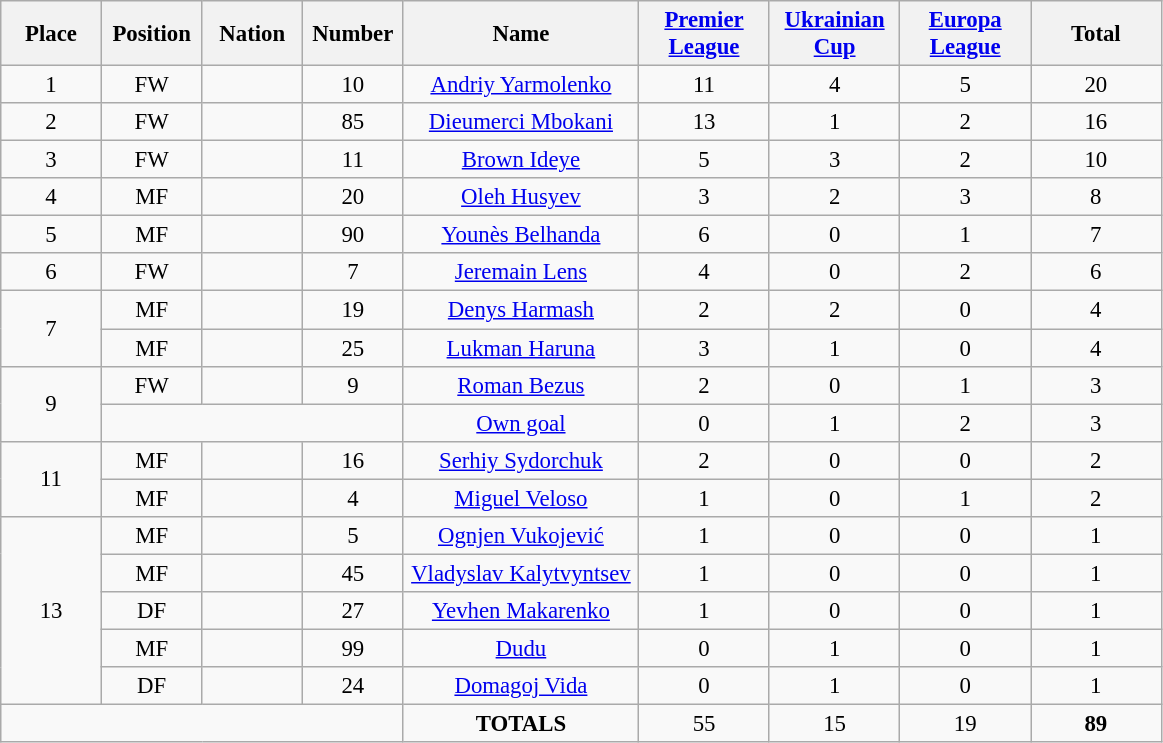<table class="wikitable" style="font-size: 95%; text-align: center;">
<tr>
<th width=60>Place</th>
<th width=60>Position</th>
<th width=60>Nation</th>
<th width=60>Number</th>
<th width=150>Name</th>
<th width=80><a href='#'>Premier League</a></th>
<th width=80><a href='#'>Ukrainian Cup</a></th>
<th width=80><a href='#'>Europa League</a></th>
<th width=80><strong>Total</strong></th>
</tr>
<tr>
<td>1</td>
<td>FW</td>
<td></td>
<td>10</td>
<td><a href='#'>Andriy Yarmolenko</a></td>
<td>11</td>
<td>4</td>
<td>5</td>
<td>20</td>
</tr>
<tr>
<td>2</td>
<td>FW</td>
<td></td>
<td>85</td>
<td><a href='#'>Dieumerci Mbokani</a></td>
<td>13</td>
<td>1</td>
<td>2</td>
<td>16</td>
</tr>
<tr>
<td>3</td>
<td>FW</td>
<td></td>
<td>11</td>
<td><a href='#'>Brown Ideye</a></td>
<td>5</td>
<td>3</td>
<td>2</td>
<td>10</td>
</tr>
<tr>
<td>4</td>
<td>MF</td>
<td></td>
<td>20</td>
<td><a href='#'>Oleh Husyev</a></td>
<td>3</td>
<td>2</td>
<td>3</td>
<td>8</td>
</tr>
<tr>
<td>5</td>
<td>MF</td>
<td></td>
<td>90</td>
<td><a href='#'>Younès Belhanda</a></td>
<td>6</td>
<td>0</td>
<td>1</td>
<td>7</td>
</tr>
<tr>
<td>6</td>
<td>FW</td>
<td></td>
<td>7</td>
<td><a href='#'>Jeremain Lens</a></td>
<td>4</td>
<td>0</td>
<td>2</td>
<td>6</td>
</tr>
<tr>
<td rowspan=2>7</td>
<td>MF</td>
<td></td>
<td>19</td>
<td><a href='#'>Denys Harmash</a></td>
<td>2</td>
<td>2</td>
<td>0</td>
<td>4</td>
</tr>
<tr>
<td>MF</td>
<td></td>
<td>25</td>
<td><a href='#'>Lukman Haruna</a></td>
<td>3</td>
<td>1</td>
<td>0</td>
<td>4</td>
</tr>
<tr>
<td rowspan=2>9</td>
<td>FW</td>
<td></td>
<td>9</td>
<td><a href='#'>Roman Bezus</a></td>
<td>2</td>
<td>0</td>
<td>1</td>
<td>3</td>
</tr>
<tr>
<td colspan=3></td>
<td><a href='#'>Own goal</a></td>
<td>0</td>
<td>1</td>
<td>2</td>
<td>3</td>
</tr>
<tr>
<td rowspan=2>11</td>
<td>MF</td>
<td></td>
<td>16</td>
<td><a href='#'>Serhiy Sydorchuk</a></td>
<td>2</td>
<td>0</td>
<td>0</td>
<td>2</td>
</tr>
<tr>
<td>MF</td>
<td></td>
<td>4</td>
<td><a href='#'>Miguel Veloso</a></td>
<td>1</td>
<td>0</td>
<td>1</td>
<td>2</td>
</tr>
<tr>
<td rowspan=5>13</td>
<td>MF</td>
<td></td>
<td>5</td>
<td><a href='#'>Ognjen Vukojević</a></td>
<td>1</td>
<td>0</td>
<td>0</td>
<td>1</td>
</tr>
<tr>
<td>MF</td>
<td></td>
<td>45</td>
<td><a href='#'>Vladyslav Kalytvyntsev</a></td>
<td>1</td>
<td>0</td>
<td>0</td>
<td>1</td>
</tr>
<tr>
<td>DF</td>
<td></td>
<td>27</td>
<td><a href='#'>Yevhen Makarenko</a></td>
<td>1</td>
<td>0</td>
<td>0</td>
<td>1</td>
</tr>
<tr>
<td>MF</td>
<td></td>
<td>99</td>
<td><a href='#'>Dudu</a></td>
<td>0</td>
<td>1</td>
<td>0</td>
<td>1</td>
</tr>
<tr>
<td>DF</td>
<td></td>
<td>24</td>
<td><a href='#'>Domagoj Vida</a></td>
<td>0</td>
<td>1</td>
<td>0</td>
<td>1</td>
</tr>
<tr>
<td colspan=4></td>
<td><strong>TOTALS</strong></td>
<td>55</td>
<td>15</td>
<td>19</td>
<td><strong>89</strong></td>
</tr>
</table>
